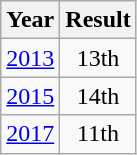<table class="wikitable" style="text-align:center">
<tr>
<th>Year</th>
<th>Result</th>
</tr>
<tr>
<td><a href='#'>2013</a></td>
<td>13th</td>
</tr>
<tr>
<td><a href='#'>2015</a></td>
<td>14th</td>
</tr>
<tr>
<td><a href='#'>2017</a></td>
<td>11th</td>
</tr>
</table>
